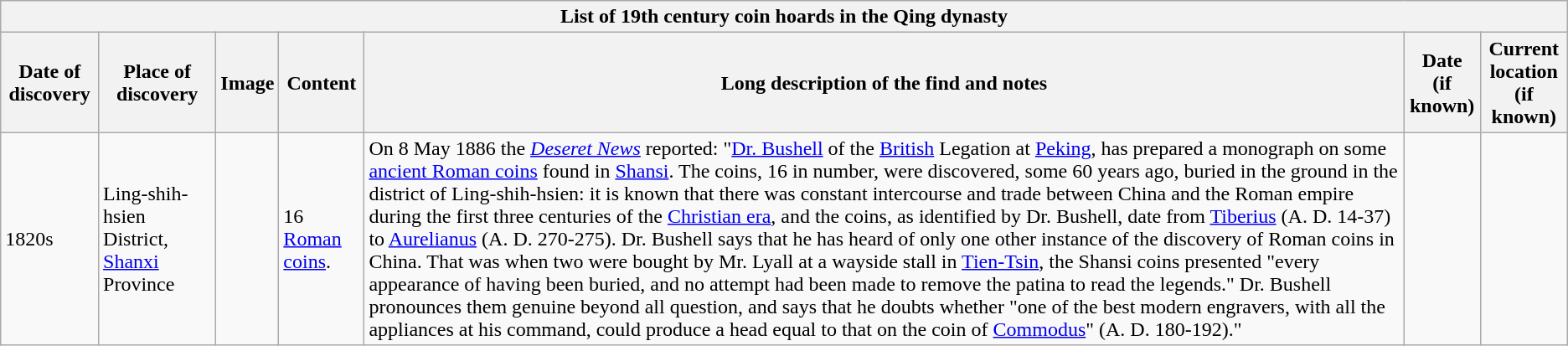<table class="wikitable" style="font-size: 100%">
<tr>
<th colspan=7>List of 19th century coin hoards in the Qing dynasty</th>
</tr>
<tr>
<th>Date of discovery</th>
<th>Place of discovery</th>
<th>Image</th>
<th>Content</th>
<th>Long description of the find and notes</th>
<th>Date<br>(if known)</th>
<th>Current location<br>(if known)</th>
</tr>
<tr>
<td>1820s</td>
<td>Ling-shih-hsien District, <a href='#'>Shanxi</a> Province</td>
<td></td>
<td>16 <a href='#'>Roman coins</a>.</td>
<td>On 8 May 1886 the <em><a href='#'>Deseret News</a></em> reported: "<a href='#'>Dr. Bushell</a> of the <a href='#'>British</a> Legation at <a href='#'>Peking</a>, has prepared a monograph on some <a href='#'>ancient Roman coins</a> found in <a href='#'>Shansi</a>. The coins, 16 in number, were discovered, some 60 years ago, buried in the ground in the district of Ling-shih-hsien: it is known that there was constant intercourse and trade between China and the Roman empire during the first three centuries of the <a href='#'>Christian era</a>, and the coins, as identified by Dr. Bushell, date from <a href='#'>Tiberius</a> (A. D. 14-37) to <a href='#'>Aurelianus</a> (A. D. 270-275). Dr. Bushell says that he has heard of only one other instance of the discovery of Roman coins in China. That was when two were bought by Mr. Lyall at a wayside stall in <a href='#'>Tien-Tsin</a>, the Shansi coins presented "every appearance of having been buried, and no attempt had been made to remove the patina to read the legends." Dr. Bushell pronounces them genuine beyond all question, and says that he doubts whether "one of the best modern engravers, with all the appliances at his command, could produce a head equal to that on the coin of <a href='#'>Commodus</a>" (A. D. 180-192)."</td>
<td></td>
<td></td>
</tr>
</table>
